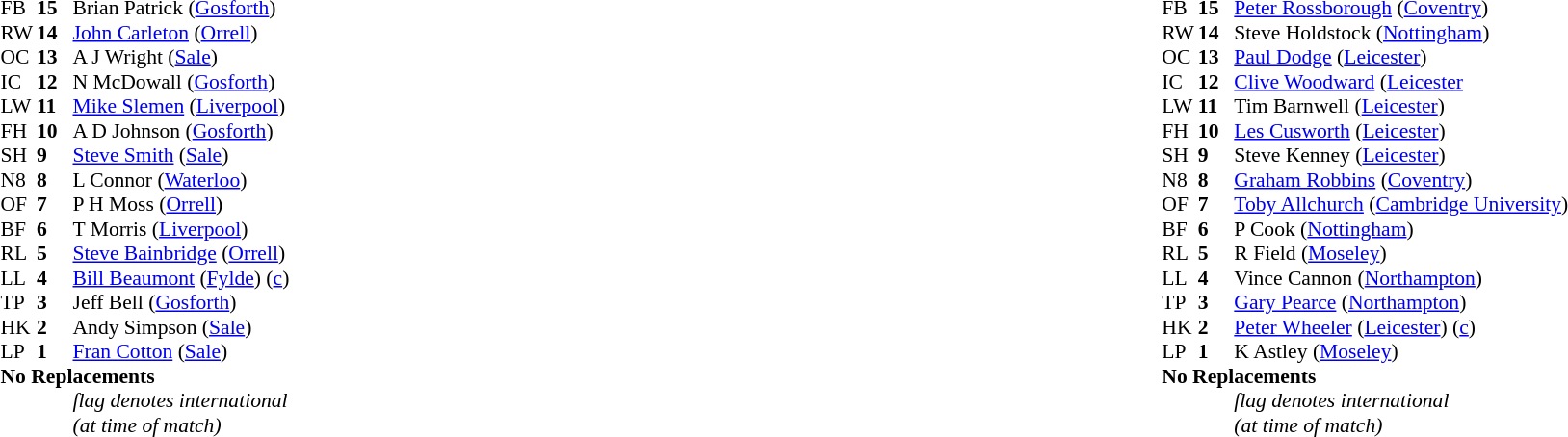<table width="100%">
<tr>
<td valign="top" width="50%"><br><table style="font-size: 90%" cellspacing="0" cellpadding="0">
<tr>
<th width="25"></th>
<th width="25"></th>
</tr>
<tr>
<td>FB</td>
<td><strong>15</strong></td>
<td>Brian Patrick (<a href='#'>Gosforth</a>)</td>
</tr>
<tr>
<td>RW</td>
<td><strong>14</strong></td>
<td> <a href='#'>John Carleton</a> (<a href='#'>Orrell</a>)</td>
</tr>
<tr>
<td>OC</td>
<td><strong>13</strong></td>
<td>A J Wright (<a href='#'>Sale</a>)</td>
</tr>
<tr>
<td>IC</td>
<td><strong>12</strong></td>
<td>N McDowall (<a href='#'>Gosforth</a>)</td>
</tr>
<tr>
<td>LW</td>
<td><strong>11</strong></td>
<td> <a href='#'>Mike Slemen</a> (<a href='#'>Liverpool</a>)</td>
</tr>
<tr>
<td>FH</td>
<td><strong>10</strong></td>
<td>A D Johnson (<a href='#'>Gosforth</a>)</td>
</tr>
<tr>
<td>SH</td>
<td><strong>9</strong></td>
<td> <a href='#'>Steve Smith</a> (<a href='#'>Sale</a>)</td>
</tr>
<tr>
<td>N8</td>
<td><strong>8</strong></td>
<td>L Connor (<a href='#'>Waterloo</a>)</td>
</tr>
<tr>
<td>OF</td>
<td><strong>7</strong></td>
<td>P H Moss (<a href='#'>Orrell</a>)</td>
</tr>
<tr>
<td>BF</td>
<td><strong>6</strong></td>
<td>T Morris (<a href='#'>Liverpool</a>)</td>
</tr>
<tr>
<td>RL</td>
<td><strong>5</strong></td>
<td><a href='#'>Steve Bainbridge</a> (<a href='#'>Orrell</a>)</td>
</tr>
<tr>
<td>LL</td>
<td><strong>4</strong></td>
<td> <a href='#'>Bill Beaumont</a> (<a href='#'>Fylde</a>) (<a href='#'>c</a>)</td>
</tr>
<tr>
<td>TP</td>
<td><strong>3</strong></td>
<td>Jeff Bell (<a href='#'>Gosforth</a>)</td>
</tr>
<tr>
<td>HK</td>
<td><strong>2</strong></td>
<td>Andy Simpson (<a href='#'>Sale</a>)</td>
</tr>
<tr>
<td>LP</td>
<td><strong>1</strong></td>
<td> <a href='#'>Fran Cotton</a> (<a href='#'>Sale</a>)</td>
</tr>
<tr>
<td colspan=3><strong>No Replacements</strong></td>
</tr>
<tr>
<td></td>
<td></td>
<td><em>flag denotes international</em></td>
</tr>
<tr>
<td></td>
<td></td>
<td><em>(at time of match)</em></td>
</tr>
<tr>
<td colspan="4"></td>
</tr>
</table>
</td>
<td valign="top" width="50%"><br><table style="font-size: 90%" cellspacing="0" cellpadding="0"  align="center">
<tr>
<th width="25"></th>
<th width="25"></th>
</tr>
<tr>
<td>FB</td>
<td><strong>15</strong></td>
<td> <a href='#'>Peter Rossborough</a> (<a href='#'>Coventry</a>)</td>
</tr>
<tr>
<td>RW</td>
<td><strong>14</strong></td>
<td>Steve Holdstock (<a href='#'>Nottingham</a>)</td>
</tr>
<tr>
<td>OC</td>
<td><strong>13</strong></td>
<td> <a href='#'>Paul Dodge</a> (<a href='#'>Leicester</a>)</td>
</tr>
<tr>
<td>IC</td>
<td><strong>12</strong></td>
<td> <a href='#'>Clive Woodward</a> (<a href='#'>Leicester</a></td>
</tr>
<tr>
<td>LW</td>
<td><strong>11</strong></td>
<td>Tim Barnwell (<a href='#'>Leicester</a>)</td>
</tr>
<tr>
<td>FH</td>
<td><strong>10</strong></td>
<td> <a href='#'>Les Cusworth</a> (<a href='#'>Leicester</a>)</td>
</tr>
<tr>
<td>SH</td>
<td><strong>9</strong></td>
<td>Steve Kenney (<a href='#'>Leicester</a>)</td>
</tr>
<tr>
<td>N8</td>
<td><strong>8</strong></td>
<td><a href='#'>Graham Robbins</a> (<a href='#'>Coventry</a>)</td>
</tr>
<tr>
<td>OF</td>
<td><strong>7</strong></td>
<td><a href='#'>Toby Allchurch</a> (<a href='#'>Cambridge University</a>)</td>
</tr>
<tr>
<td>BF</td>
<td><strong>6</strong></td>
<td>P Cook (<a href='#'>Nottingham</a>)</td>
</tr>
<tr>
<td>RL</td>
<td><strong>5</strong></td>
<td>R Field (<a href='#'>Moseley</a>)</td>
</tr>
<tr>
<td>LL</td>
<td><strong>4</strong></td>
<td>Vince Cannon (<a href='#'>Northampton</a>)</td>
</tr>
<tr>
<td>TP</td>
<td><strong>3</strong></td>
<td> <a href='#'>Gary Pearce</a> (<a href='#'>Northampton</a>)</td>
</tr>
<tr>
<td>HK</td>
<td><strong>2</strong></td>
<td> <a href='#'>Peter Wheeler</a> (<a href='#'>Leicester</a>) (<a href='#'>c</a>)</td>
</tr>
<tr>
<td>LP</td>
<td><strong>1</strong></td>
<td>K Astley (<a href='#'>Moseley</a>)</td>
</tr>
<tr>
<td colspan=3><strong>No Replacements</strong></td>
</tr>
<tr>
<td></td>
<td></td>
<td><em>flag denotes international</em></td>
</tr>
<tr>
<td></td>
<td></td>
<td><em>(at time of match)</em></td>
</tr>
<tr>
<td colspan="4"></td>
</tr>
</table>
</td>
</tr>
</table>
